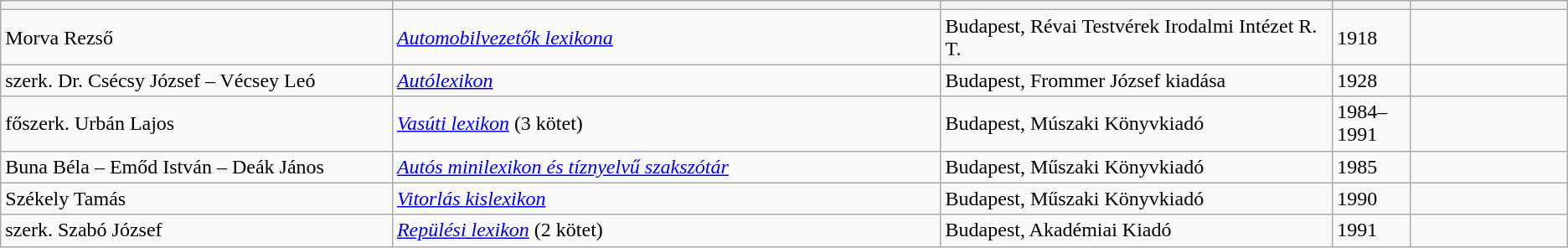<table class="wikitable sortable">
<tr>
<th bgcolor="#DAA520" width="25%"></th>
<th bgcolor="#DAA520" width="35%"></th>
<th bgcolor="#DAA520" width="25%"></th>
<th bgcolor="#DAA520" width="5%"></th>
<th bgcolor="#DAA520" width="10%"></th>
</tr>
<tr>
<td>Morva Rezső</td>
<td><em><a href='#'>Automobilvezetők lexikona</a></em></td>
<td>Budapest, Révai Testvérek Irodalmi Intézet R. T.</td>
<td>1918</td>
<td></td>
</tr>
<tr>
<td>szerk.  Dr. Csécsy József – Vécsey Leó</td>
<td><em><a href='#'>Autólexikon</a></em></td>
<td>Budapest, Frommer József kiadása</td>
<td>1928</td>
<td></td>
</tr>
<tr>
<td>főszerk. Urbán Lajos</td>
<td><em><a href='#'>Vasúti lexikon</a></em> (3 kötet)</td>
<td>Budapest, Múszaki Könyvkiadó</td>
<td>1984–1991</td>
<td></td>
</tr>
<tr>
<td>Buna Béla – Emőd István – Deák János</td>
<td><em><a href='#'>Autós minilexikon és tíznyelvű szakszótár</a></em></td>
<td>Budapest, Műszaki Könyvkiadó</td>
<td>1985</td>
<td></td>
</tr>
<tr>
<td>Székely Tamás</td>
<td><em><a href='#'>Vitorlás kislexikon</a></em></td>
<td>Budapest, Műszaki Könyvkiadó</td>
<td>1990</td>
<td></td>
</tr>
<tr>
<td>szerk. Szabó József</td>
<td><em><a href='#'>Repülési lexikon</a></em> (2 kötet)</td>
<td>Budapest, Akadémiai Kiadó</td>
<td>1991</td>
<td></td>
</tr>
</table>
